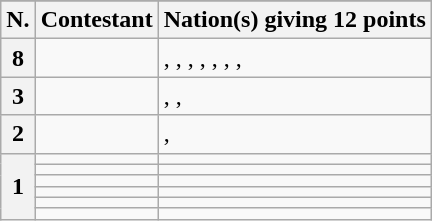<table class="wikitable plainrowheaders">
<tr>
</tr>
<tr>
<th scope="col">N.</th>
<th scope="col">Contestant</th>
<th scope="col">Nation(s) giving 12 points</th>
</tr>
<tr>
<th scope="row">8</th>
<td></td>
<td>, , , , , , , </td>
</tr>
<tr>
<th scope="row">3</th>
<td></td>
<td>, , </td>
</tr>
<tr>
<th scope="row">2</th>
<td></td>
<td>, </td>
</tr>
<tr>
<th scope="row" rowspan="6">1</th>
<td></td>
<td></td>
</tr>
<tr>
<td></td>
<td></td>
</tr>
<tr>
<td></td>
<td></td>
</tr>
<tr>
<td></td>
<td></td>
</tr>
<tr>
<td></td>
<td></td>
</tr>
<tr>
<td></td>
<td><strong></strong></td>
</tr>
</table>
